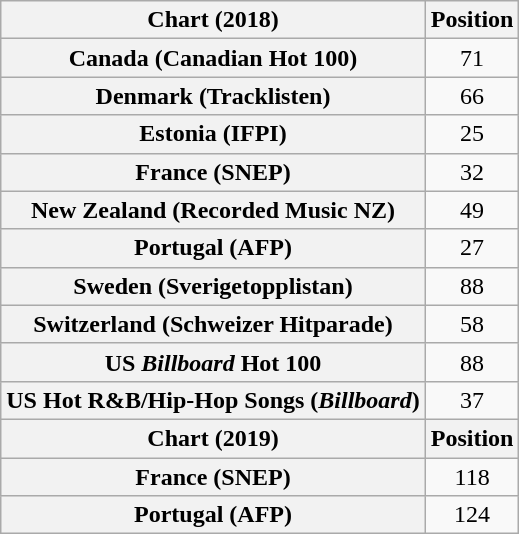<table class="wikitable sortable plainrowheaders" style="text-align:center">
<tr>
<th scope="col">Chart (2018)</th>
<th scope="col">Position</th>
</tr>
<tr>
<th scope="row">Canada (Canadian Hot 100)</th>
<td>71</td>
</tr>
<tr>
<th scope="row">Denmark (Tracklisten)</th>
<td>66</td>
</tr>
<tr>
<th scope="row">Estonia (IFPI)</th>
<td>25</td>
</tr>
<tr>
<th scope="row">France (SNEP)</th>
<td>32</td>
</tr>
<tr>
<th scope="row">New Zealand (Recorded Music NZ)</th>
<td>49</td>
</tr>
<tr>
<th scope="row">Portugal (AFP)</th>
<td>27</td>
</tr>
<tr>
<th scope="row">Sweden (Sverigetopplistan)</th>
<td>88</td>
</tr>
<tr>
<th scope="row">Switzerland (Schweizer Hitparade)</th>
<td>58</td>
</tr>
<tr>
<th scope="row">US <em>Billboard</em> Hot 100</th>
<td>88</td>
</tr>
<tr>
<th scope="row">US Hot R&B/Hip-Hop Songs (<em>Billboard</em>)</th>
<td>37</td>
</tr>
<tr>
<th scope="col">Chart (2019)</th>
<th scope="col">Position</th>
</tr>
<tr>
<th scope="row">France (SNEP)</th>
<td>118</td>
</tr>
<tr>
<th scope="row">Portugal (AFP)</th>
<td>124</td>
</tr>
</table>
